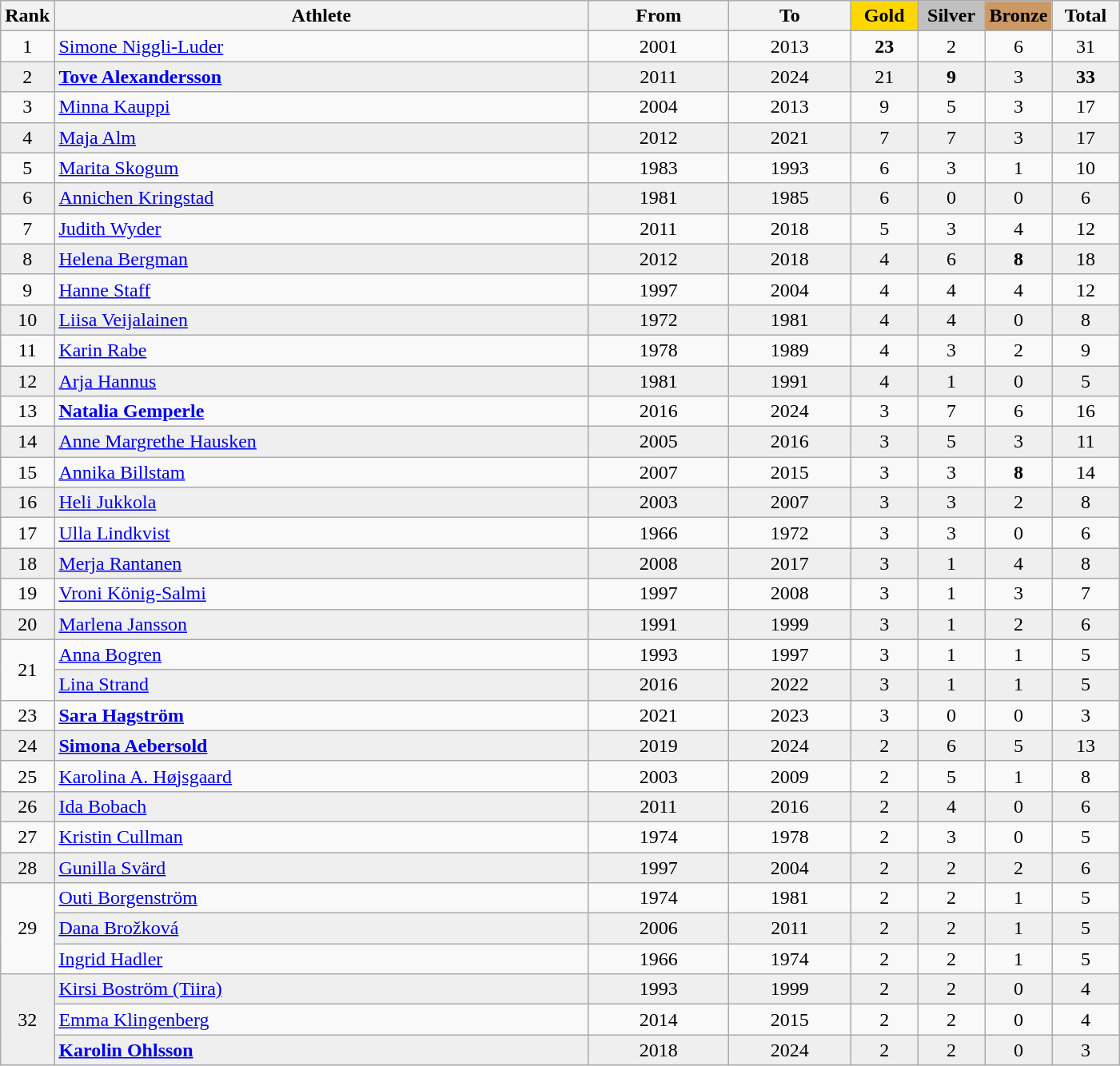<table class="wikitable" style="text-align:center">
<tr>
<th style="width:1em">Rank</th>
<th>Athlete</th>
<th>From</th>
<th>To</th>
<th style="width:6%; background: gold">Gold</th>
<th style="width:6%; background: silver">Silver</th>
<th style="width:6%; background: #c96">Bronze</th>
<th style="width:6%">Total</th>
</tr>
<tr>
<td>1</td>
<td align=left> <a href='#'>Simone Niggli-Luder</a></td>
<td>2001</td>
<td>2013</td>
<td><strong>23</strong></td>
<td>2</td>
<td>6</td>
<td>31</td>
</tr>
<tr bgcolor=efefef>
<td>2</td>
<td align=left> <strong><a href='#'>Tove Alexandersson</a></strong></td>
<td>2011</td>
<td>2024</td>
<td>21</td>
<td><strong>9</strong></td>
<td>3</td>
<td><strong>33</strong></td>
</tr>
<tr>
<td>3</td>
<td align=left> <a href='#'>Minna Kauppi</a></td>
<td>2004</td>
<td>2013</td>
<td>9</td>
<td>5</td>
<td>3</td>
<td>17</td>
</tr>
<tr bgcolor=efefef>
<td>4</td>
<td align=left> <a href='#'>Maja Alm</a></td>
<td>2012</td>
<td>2021</td>
<td>7</td>
<td>7</td>
<td>3</td>
<td>17</td>
</tr>
<tr>
<td>5</td>
<td align=left> <a href='#'>Marita Skogum</a></td>
<td>1983</td>
<td>1993</td>
<td>6</td>
<td>3</td>
<td>1</td>
<td>10</td>
</tr>
<tr bgcolor=efefef>
<td>6</td>
<td align=left> <a href='#'>Annichen Kringstad</a></td>
<td>1981</td>
<td>1985</td>
<td>6</td>
<td>0</td>
<td>0</td>
<td>6</td>
</tr>
<tr>
<td>7</td>
<td align=left> <a href='#'>Judith Wyder</a></td>
<td>2011</td>
<td>2018</td>
<td>5</td>
<td>3</td>
<td>4</td>
<td>12</td>
</tr>
<tr bgcolor=efefef>
<td>8</td>
<td align=left> <a href='#'>Helena Bergman</a></td>
<td>2012</td>
<td>2018</td>
<td>4</td>
<td>6</td>
<td><strong>8</strong></td>
<td>18</td>
</tr>
<tr>
<td>9</td>
<td align=left> <a href='#'>Hanne Staff</a></td>
<td>1997</td>
<td>2004</td>
<td>4</td>
<td>4</td>
<td>4</td>
<td>12</td>
</tr>
<tr bgcolor=efefef>
<td>10</td>
<td align=left> <a href='#'>Liisa Veijalainen</a></td>
<td>1972</td>
<td>1981</td>
<td>4</td>
<td>4</td>
<td>0</td>
<td>8</td>
</tr>
<tr>
<td>11</td>
<td align=left> <a href='#'>Karin Rabe</a></td>
<td>1978</td>
<td>1989</td>
<td>4</td>
<td>3</td>
<td>2</td>
<td>9</td>
</tr>
<tr bgcolor=efefef>
<td>12</td>
<td align=left> <a href='#'>Arja Hannus</a></td>
<td>1981</td>
<td>1991</td>
<td>4</td>
<td>1</td>
<td>0</td>
<td>5</td>
</tr>
<tr>
<td>13</td>
<td align=left> <strong><a href='#'>Natalia Gemperle</a></strong></td>
<td>2016</td>
<td>2024</td>
<td>3</td>
<td>7</td>
<td>6</td>
<td>16</td>
</tr>
<tr bgcolor=efefef>
<td>14</td>
<td align=left> <a href='#'>Anne Margrethe Hausken</a></td>
<td>2005</td>
<td>2016</td>
<td>3</td>
<td>5</td>
<td>3</td>
<td>11</td>
</tr>
<tr>
<td>15</td>
<td align=left> <a href='#'>Annika Billstam</a></td>
<td>2007</td>
<td>2015</td>
<td>3</td>
<td>3</td>
<td><strong>8</strong></td>
<td>14</td>
</tr>
<tr bgcolor=efefef>
<td>16</td>
<td align=left> <a href='#'>Heli Jukkola</a></td>
<td>2003</td>
<td>2007</td>
<td>3</td>
<td>3</td>
<td>2</td>
<td>8</td>
</tr>
<tr>
<td>17</td>
<td align=left> <a href='#'>Ulla Lindkvist</a></td>
<td>1966</td>
<td>1972</td>
<td>3</td>
<td>3</td>
<td>0</td>
<td>6</td>
</tr>
<tr bgcolor=efefef>
<td>18</td>
<td align=left> <a href='#'>Merja Rantanen</a></td>
<td>2008</td>
<td>2017</td>
<td>3</td>
<td>1</td>
<td>4</td>
<td>8</td>
</tr>
<tr>
<td>19</td>
<td align=left> <a href='#'>Vroni König-Salmi</a></td>
<td>1997</td>
<td>2008</td>
<td>3</td>
<td>1</td>
<td>3</td>
<td>7</td>
</tr>
<tr bgcolor=efefef>
<td>20</td>
<td align=left> <a href='#'>Marlena Jansson</a></td>
<td>1991</td>
<td>1999</td>
<td>3</td>
<td>1</td>
<td>2</td>
<td>6</td>
</tr>
<tr>
<td rowspan=2>21</td>
<td align=left> <a href='#'>Anna Bogren</a></td>
<td>1993</td>
<td>1997</td>
<td>3</td>
<td>1</td>
<td>1</td>
<td>5</td>
</tr>
<tr bgcolor=efefef>
<td align=left> <a href='#'>Lina Strand</a></td>
<td>2016</td>
<td>2022</td>
<td>3</td>
<td>1</td>
<td>1</td>
<td>5</td>
</tr>
<tr>
<td>23</td>
<td align=left> <strong><a href='#'>Sara Hagström</a></strong></td>
<td>2021</td>
<td>2023</td>
<td>3</td>
<td>0</td>
<td>0</td>
<td>3</td>
</tr>
<tr bgcolor=efefef>
<td>24</td>
<td align=left> <strong><a href='#'>Simona Aebersold</a></strong></td>
<td>2019</td>
<td>2024</td>
<td>2</td>
<td>6</td>
<td>5</td>
<td>13</td>
</tr>
<tr>
<td>25</td>
<td align=left> <a href='#'>Karolina A. Højsgaard</a></td>
<td>2003</td>
<td>2009</td>
<td>2</td>
<td>5</td>
<td>1</td>
<td>8</td>
</tr>
<tr bgcolor=efefef>
<td>26</td>
<td align=left> <a href='#'>Ida Bobach</a></td>
<td>2011</td>
<td>2016</td>
<td>2</td>
<td>4</td>
<td>0</td>
<td>6</td>
</tr>
<tr>
<td>27</td>
<td align=left> <a href='#'>Kristin Cullman</a></td>
<td>1974</td>
<td>1978</td>
<td>2</td>
<td>3</td>
<td>0</td>
<td>5</td>
</tr>
<tr bgcolor=efefef>
<td>28</td>
<td align=left> <a href='#'>Gunilla Svärd</a></td>
<td>1997</td>
<td>2004</td>
<td>2</td>
<td>2</td>
<td>2</td>
<td>6</td>
</tr>
<tr>
<td rowspan=3>29</td>
<td align=left> <a href='#'>Outi Borgenström</a></td>
<td>1974</td>
<td>1981</td>
<td>2</td>
<td>2</td>
<td>1</td>
<td>5</td>
</tr>
<tr bgcolor=efefef>
<td align=left> <a href='#'>Dana Brožková</a></td>
<td>2006</td>
<td>2011</td>
<td>2</td>
<td>2</td>
<td>1</td>
<td>5</td>
</tr>
<tr>
<td align=left> <a href='#'>Ingrid Hadler</a></td>
<td>1966</td>
<td>1974</td>
<td>2</td>
<td>2</td>
<td>1</td>
<td>5</td>
</tr>
<tr bgcolor=efefef>
<td rowspan=3>32</td>
<td align=left> <a href='#'>Kirsi Boström (Tiira)</a></td>
<td>1993</td>
<td>1999</td>
<td>2</td>
<td>2</td>
<td>0</td>
<td>4</td>
</tr>
<tr>
<td align=left> <a href='#'>Emma Klingenberg</a></td>
<td>2014</td>
<td>2015</td>
<td>2</td>
<td>2</td>
<td>0</td>
<td>4</td>
</tr>
<tr bgcolor=efefef>
<td align=left><strong> <a href='#'>Karolin Ohlsson</a></strong></td>
<td>2018</td>
<td>2024</td>
<td>2</td>
<td>2</td>
<td>0</td>
<td>3</td>
</tr>
</table>
